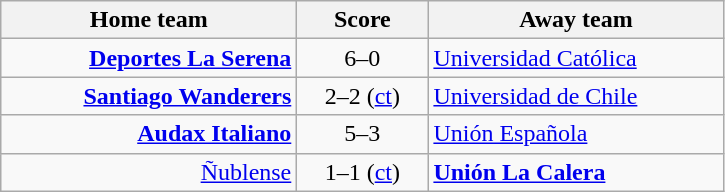<table class="wikitable" style="text-align: center">
<tr>
<th width=190>Home team</th>
<th width=80>Score</th>
<th width=190>Away team</th>
</tr>
<tr>
<td align=right><strong><a href='#'>Deportes La Serena</a></strong></td>
<td>6–0</td>
<td align=left><a href='#'>Universidad Católica</a></td>
</tr>
<tr>
<td align=right><strong><a href='#'>Santiago Wanderers</a></strong></td>
<td>2–2 (<a href='#'>ct</a>)</td>
<td align=left><a href='#'>Universidad de Chile</a></td>
</tr>
<tr>
<td align=right><strong><a href='#'>Audax Italiano</a></strong></td>
<td>5–3</td>
<td align=left><a href='#'>Unión Española</a></td>
</tr>
<tr>
<td align=right><a href='#'>Ñublense</a></td>
<td>1–1 (<a href='#'>ct</a>)</td>
<td align=left><strong><a href='#'>Unión La Calera</a></strong></td>
</tr>
</table>
